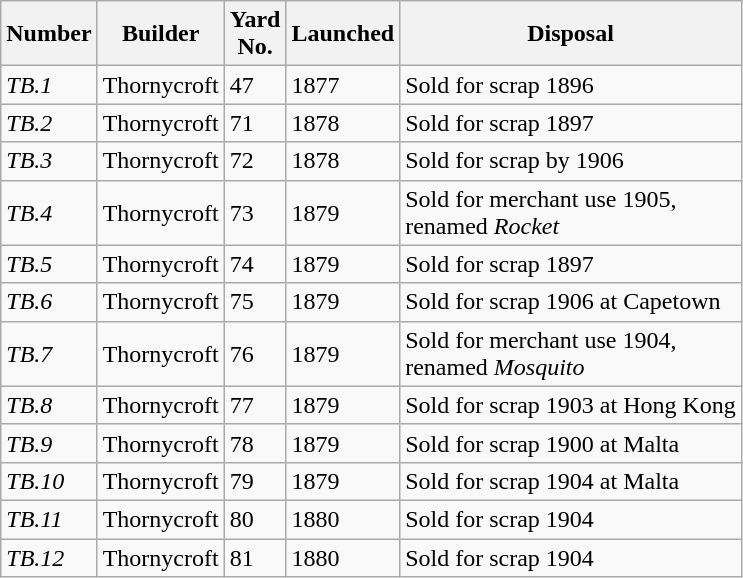<table class="wikitable">
<tr>
<th>Number</th>
<th>Builder</th>
<th>Yard <br>No.</th>
<th>Launched</th>
<th>Disposal</th>
</tr>
<tr>
<td><em>TB.1</em></td>
<td>Thornycroft</td>
<td>47</td>
<td>1877</td>
<td>Sold for scrap 1896</td>
</tr>
<tr>
<td><em>TB.2</em></td>
<td>Thornycroft</td>
<td>71</td>
<td>1878</td>
<td>Sold for scrap 1897</td>
</tr>
<tr>
<td><em>TB.3</em></td>
<td>Thornycroft</td>
<td>72</td>
<td>1878</td>
<td>Sold for scrap by 1906</td>
</tr>
<tr>
<td><em>TB.4</em></td>
<td>Thornycroft</td>
<td>73</td>
<td>1879</td>
<td>Sold for merchant use 1905,<br>renamed <em>Rocket</em></td>
</tr>
<tr>
<td><em>TB.5</em></td>
<td>Thornycroft</td>
<td>74</td>
<td>1879</td>
<td>Sold for scrap 1897</td>
</tr>
<tr>
<td><em>TB.6</em></td>
<td>Thornycroft</td>
<td>75</td>
<td>1879</td>
<td>Sold for scrap 1906 at Capetown</td>
</tr>
<tr>
<td><em>TB.7</em></td>
<td>Thornycroft</td>
<td>76</td>
<td>1879</td>
<td>Sold for merchant use 1904,<br>renamed <em>Mosquito</em></td>
</tr>
<tr>
<td><em>TB.8</em></td>
<td>Thornycroft</td>
<td>77</td>
<td>1879</td>
<td>Sold for scrap 1903 at Hong Kong</td>
</tr>
<tr>
<td><em>TB.9</em></td>
<td>Thornycroft</td>
<td>78</td>
<td>1879</td>
<td>Sold for scrap 1900 at Malta</td>
</tr>
<tr>
<td><em>TB.10</em></td>
<td>Thornycroft</td>
<td>79</td>
<td>1879</td>
<td>Sold for scrap 1904 at Malta</td>
</tr>
<tr>
<td><em>TB.11</em></td>
<td>Thornycroft</td>
<td>80</td>
<td>1880</td>
<td>Sold for scrap 1904</td>
</tr>
<tr>
<td><em>TB.12</em></td>
<td>Thornycroft</td>
<td>81</td>
<td>1880</td>
<td>Sold for scrap 1904</td>
</tr>
</table>
